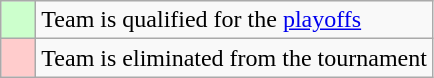<table class="wikitable">
<tr>
<td style="background:#cfc;">    </td>
<td>Team is qualified for the <a href='#'>playoffs</a></td>
</tr>
<tr>
<td style="background:#fcc;">    </td>
<td>Team is eliminated from the tournament</td>
</tr>
</table>
